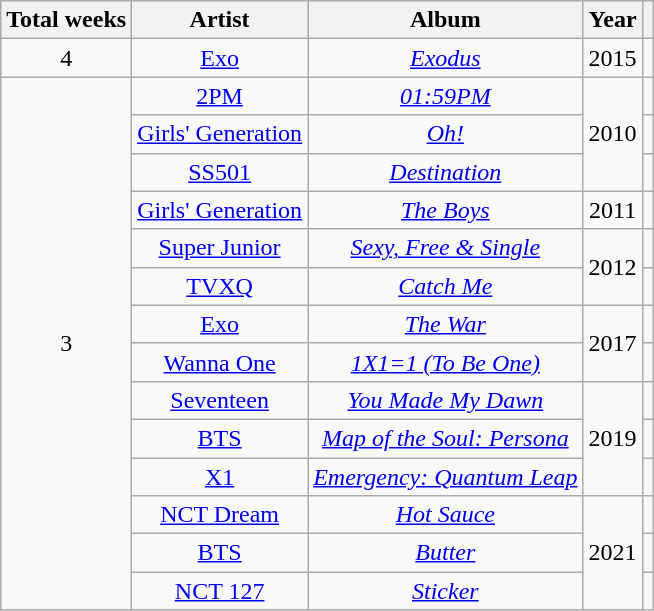<table class="wikitable" style="text-align: center;">
<tr>
<th>Total weeks</th>
<th>Artist</th>
<th>Album</th>
<th>Year</th>
<th></th>
</tr>
<tr>
<td>4</td>
<td><a href='#'>Exo</a></td>
<td><em><a href='#'>Exodus</a> </em></td>
<td>2015</td>
<td></td>
</tr>
<tr>
<td rowspan="14">3</td>
<td><a href='#'>2PM</a></td>
<td><em><a href='#'>01:59PM</a></em></td>
<td rowspan='3'>2010</td>
<td></td>
</tr>
<tr>
<td><a href='#'>Girls' Generation</a></td>
<td><em><a href='#'>Oh!</a></em></td>
<td></td>
</tr>
<tr>
<td><a href='#'>SS501</a></td>
<td><em><a href='#'>Destination</a></em></td>
<td></td>
</tr>
<tr>
<td><a href='#'>Girls' Generation</a></td>
<td><em><a href='#'>The Boys</a></em></td>
<td>2011</td>
<td></td>
</tr>
<tr>
<td><a href='#'>Super Junior</a></td>
<td><em><a href='#'>Sexy, Free & Single</a></em></td>
<td rowspan='2'>2012</td>
<td></td>
</tr>
<tr>
<td><a href='#'>TVXQ</a></td>
<td><em><a href='#'>Catch Me</a></em></td>
<td></td>
</tr>
<tr>
<td><a href='#'>Exo</a></td>
<td><em><a href='#'>The War</a> </em></td>
<td rowspan='2'>2017</td>
<td></td>
</tr>
<tr>
<td><a href='#'>Wanna One</a></td>
<td><em><a href='#'>1X1=1 (To Be One)</a></em></td>
<td></td>
</tr>
<tr>
<td><a href='#'>Seventeen</a></td>
<td><em><a href='#'>You Made My Dawn</a></em></td>
<td rowspan='3'>2019</td>
<td></td>
</tr>
<tr>
<td><a href='#'>BTS</a></td>
<td><em><a href='#'>Map of the Soul: Persona</a></em></td>
<td></td>
</tr>
<tr>
<td><a href='#'>X1</a></td>
<td><em><a href='#'>Emergency: Quantum Leap</a></em></td>
<td></td>
</tr>
<tr>
<td><a href='#'>NCT Dream</a></td>
<td><em><a href='#'>Hot Sauce</a></em></td>
<td rowspan='3'>2021</td>
<td></td>
</tr>
<tr>
<td><a href='#'>BTS</a></td>
<td><em><a href='#'>Butter</a></em></td>
<td></td>
</tr>
<tr>
<td><a href='#'>NCT 127</a></td>
<td><em><a href='#'>Sticker</a></em></td>
<td></td>
</tr>
</table>
